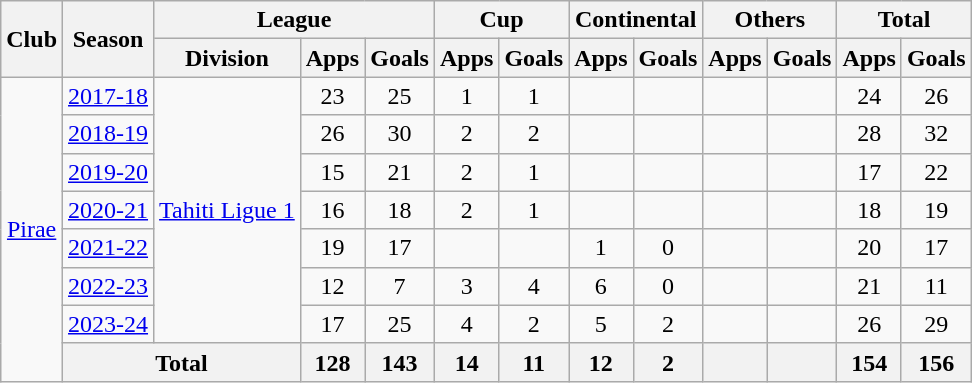<table class="wikitable" style="text-align:center;">
<tr>
<th rowspan=2>Club</th>
<th rowspan=2>Season</th>
<th colspan=3>League</th>
<th colspan=2>Cup</th>
<th colspan=2>Continental</th>
<th colspan=2>Others</th>
<th colspan=2>Total</th>
</tr>
<tr>
<th>Division</th>
<th>Apps</th>
<th>Goals</th>
<th>Apps</th>
<th>Goals</th>
<th>Apps</th>
<th>Goals</th>
<th>Apps</th>
<th>Goals</th>
<th>Apps</th>
<th>Goals</th>
</tr>
<tr>
<td rowspan=8><a href='#'>Pirae</a></td>
<td><a href='#'>2017-18</a></td>
<td rowspan=7><a href='#'>Tahiti Ligue 1</a></td>
<td>23</td>
<td>25</td>
<td>1</td>
<td>1</td>
<td></td>
<td></td>
<td></td>
<td></td>
<td>24</td>
<td>26</td>
</tr>
<tr>
<td><a href='#'>2018-19</a></td>
<td>26</td>
<td>30</td>
<td>2</td>
<td>2</td>
<td></td>
<td></td>
<td></td>
<td></td>
<td>28</td>
<td>32</td>
</tr>
<tr>
<td><a href='#'>2019-20</a></td>
<td>15</td>
<td>21</td>
<td>2</td>
<td>1</td>
<td></td>
<td></td>
<td></td>
<td></td>
<td>17</td>
<td>22</td>
</tr>
<tr>
<td><a href='#'>2020-21</a></td>
<td>16</td>
<td>18</td>
<td>2</td>
<td>1</td>
<td></td>
<td></td>
<td></td>
<td></td>
<td>18</td>
<td>19</td>
</tr>
<tr>
<td><a href='#'>2021-22</a></td>
<td>19</td>
<td>17</td>
<td></td>
<td></td>
<td>1</td>
<td>0</td>
<td></td>
<td></td>
<td>20</td>
<td>17</td>
</tr>
<tr>
<td><a href='#'>2022-23</a></td>
<td>12</td>
<td>7</td>
<td>3</td>
<td>4</td>
<td>6</td>
<td>0</td>
<td></td>
<td></td>
<td>21</td>
<td>11</td>
</tr>
<tr>
<td><a href='#'>2023-24</a></td>
<td>17</td>
<td>25</td>
<td>4</td>
<td>2</td>
<td>5</td>
<td>2</td>
<td></td>
<td></td>
<td>26</td>
<td>29</td>
</tr>
<tr>
<th colspan=2>Total</th>
<th>128</th>
<th>143</th>
<th>14</th>
<th>11</th>
<th>12</th>
<th>2</th>
<th></th>
<th></th>
<th>154</th>
<th>156</th>
</tr>
</table>
